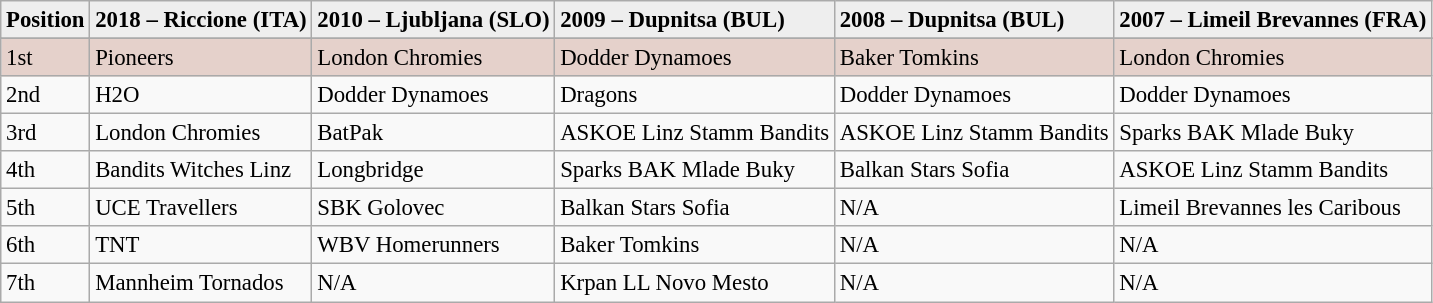<table class="wikitable" style="font-size:95%;">
<tr bgcolor="#eeeeee">
<td><strong>Position</strong></td>
<td><strong>2018 – Riccione (ITA)</strong></td>
<td><strong>2010 – Ljubljana (SLO)</strong></td>
<td><strong>2009 – Dupnitsa (BUL)</strong></td>
<td><strong>2008 – Dupnitsa (BUL)</strong></td>
<td><strong>2007 – Limeil Brevannes (FRA)</strong></td>
</tr>
<tr>
</tr>
<tr bgcolor="#e5d1cb">
<td>1st</td>
<td>Pioneers </td>
<td>London Chromies </td>
<td>Dodder Dynamoes </td>
<td>Baker Tomkins </td>
<td>London Chromies </td>
</tr>
<tr>
<td>2nd</td>
<td>H2O </td>
<td>Dodder Dynamoes </td>
<td>Dragons </td>
<td>Dodder Dynamoes </td>
<td>Dodder Dynamoes </td>
</tr>
<tr>
<td>3rd</td>
<td>London Chromies </td>
<td>BatPak </td>
<td>ASKOE Linz Stamm Bandits </td>
<td>ASKOE Linz Stamm Bandits </td>
<td>Sparks BAK Mlade Buky </td>
</tr>
<tr>
<td>4th</td>
<td>Bandits Witches Linz </td>
<td>Longbridge </td>
<td>Sparks BAK Mlade Buky </td>
<td>Balkan Stars Sofia </td>
<td>ASKOE Linz Stamm Bandits </td>
</tr>
<tr>
<td>5th</td>
<td>UCE Travellers </td>
<td>SBK Golovec </td>
<td>Balkan Stars Sofia </td>
<td>N/A</td>
<td>Limeil Brevannes les Caribous </td>
</tr>
<tr>
<td>6th</td>
<td>TNT </td>
<td>WBV Homerunners </td>
<td>Baker Tomkins </td>
<td>N/A</td>
<td>N/A</td>
</tr>
<tr>
<td>7th</td>
<td>Mannheim Tornados </td>
<td>N/A</td>
<td>Krpan LL Novo Mesto </td>
<td>N/A</td>
<td>N/A</td>
</tr>
</table>
